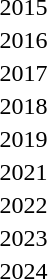<table>
<tr>
<td align="center">2015</td>
<td></td>
<td></td>
<td></td>
</tr>
<tr>
<td align="center">2016</td>
<td></td>
<td></td>
<td></td>
</tr>
<tr>
<td align="center">2017</td>
<td></td>
<td></td>
<td></td>
</tr>
<tr>
<td align="center">2018</td>
<td></td>
<td></td>
<td></td>
</tr>
<tr>
<td align="center">2019</td>
<td></td>
<td></td>
<td></td>
</tr>
<tr>
<td align="center">2021</td>
<td></td>
<td></td>
<td></td>
</tr>
<tr>
<td align="center">2022</td>
<td></td>
<td></td>
<td></td>
</tr>
<tr>
<td align="center">2023</td>
<td></td>
<td></td>
<td></td>
</tr>
<tr>
<td align="center">2024</td>
<td></td>
<td></td>
<td></td>
</tr>
</table>
